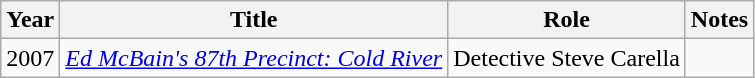<table class="wikitable sortable">
<tr>
<th>Year</th>
<th>Title</th>
<th>Role</th>
<th class="unsortable">Notes</th>
</tr>
<tr>
<td>2007</td>
<td><em><a href='#'>Ed McBain's 87th Precinct: Cold River</a></em></td>
<td>Detective Steve Carella</td>
<td></td>
</tr>
</table>
